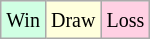<table class="wikitable">
<tr>
<td style="background-color: #d0ffe3;"><small>Win</small></td>
<td style="background-color: #ffffdd;"><small>Draw</small></td>
<td style="background-color: #ffd0e3;"><small>Loss</small></td>
</tr>
</table>
